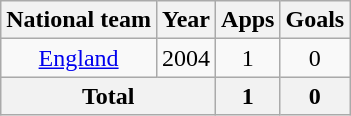<table class=wikitable style="text-align: center;">
<tr>
<th>National team</th>
<th>Year</th>
<th>Apps</th>
<th>Goals</th>
</tr>
<tr>
<td><a href='#'>England</a></td>
<td>2004</td>
<td>1</td>
<td>0</td>
</tr>
<tr>
<th colspan=2>Total</th>
<th>1</th>
<th>0</th>
</tr>
</table>
